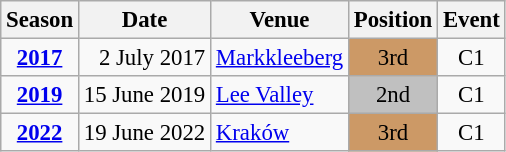<table class="wikitable" style="text-align:center; font-size:95%;">
<tr>
<th>Season</th>
<th>Date</th>
<th>Venue</th>
<th>Position</th>
<th>Event</th>
</tr>
<tr>
<td><strong><a href='#'>2017</a></strong></td>
<td align=right>2 July 2017</td>
<td align=left><a href='#'>Markkleeberg</a></td>
<td bgcolor=cc9966>3rd</td>
<td>C1</td>
</tr>
<tr>
<td><strong><a href='#'>2019</a></strong></td>
<td align=right>15 June 2019</td>
<td align=left><a href='#'>Lee Valley</a></td>
<td bgcolor=silver>2nd</td>
<td>C1</td>
</tr>
<tr>
<td><strong><a href='#'>2022</a></strong></td>
<td align=right>19 June 2022</td>
<td align=left><a href='#'>Kraków</a></td>
<td bgcolor=cc9966>3rd</td>
<td>C1</td>
</tr>
</table>
